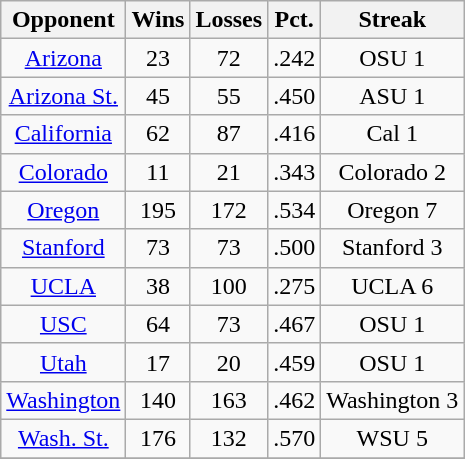<table class="wikitable sortable" style="text-align:center">
<tr>
<th>Opponent</th>
<th>Wins</th>
<th>Losses</th>
<th>Pct.</th>
<th>Streak</th>
</tr>
<tr>
<td><a href='#'>Arizona</a></td>
<td>23</td>
<td>72</td>
<td>.242</td>
<td>OSU 1</td>
</tr>
<tr>
<td><a href='#'>Arizona St.</a></td>
<td>45</td>
<td>55</td>
<td>.450</td>
<td>ASU 1</td>
</tr>
<tr>
<td><a href='#'>California</a></td>
<td>62</td>
<td>87</td>
<td>.416</td>
<td>Cal 1</td>
</tr>
<tr>
<td><a href='#'>Colorado</a></td>
<td>11</td>
<td>21</td>
<td>.343</td>
<td>Colorado 2</td>
</tr>
<tr>
<td><a href='#'>Oregon</a></td>
<td>195</td>
<td>172</td>
<td>.534</td>
<td>Oregon 7</td>
</tr>
<tr>
<td><a href='#'>Stanford</a></td>
<td>73</td>
<td>73</td>
<td>.500</td>
<td>Stanford 3</td>
</tr>
<tr>
<td><a href='#'>UCLA</a></td>
<td>38</td>
<td>100</td>
<td>.275</td>
<td>UCLA 6</td>
</tr>
<tr>
<td><a href='#'>USC</a></td>
<td>64</td>
<td>73</td>
<td>.467</td>
<td>OSU 1</td>
</tr>
<tr>
<td><a href='#'>Utah</a></td>
<td>17</td>
<td>20</td>
<td>.459</td>
<td>OSU 1</td>
</tr>
<tr>
<td><a href='#'>Washington</a></td>
<td>140</td>
<td>163</td>
<td>.462</td>
<td>Washington 3</td>
</tr>
<tr>
<td><a href='#'>Wash. St.</a></td>
<td>176</td>
<td>132</td>
<td>.570</td>
<td>WSU 5</td>
</tr>
<tr>
</tr>
</table>
